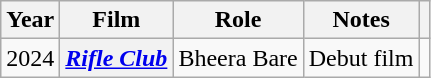<table class="wikitable plainrowheaders sortable">
<tr>
<th scope="col">Year</th>
<th scope="col">Film</th>
<th scope="col">Role</th>
<th scope="col" class="unsortable">Notes</th>
<th scope="col" class="unsortable"></th>
</tr>
<tr>
<td>2024</td>
<th scope=row><em><a href='#'>Rifle Club</a></em></th>
<td>Bheera Bare</td>
<td>Debut film</td>
<td></td>
</tr>
</table>
